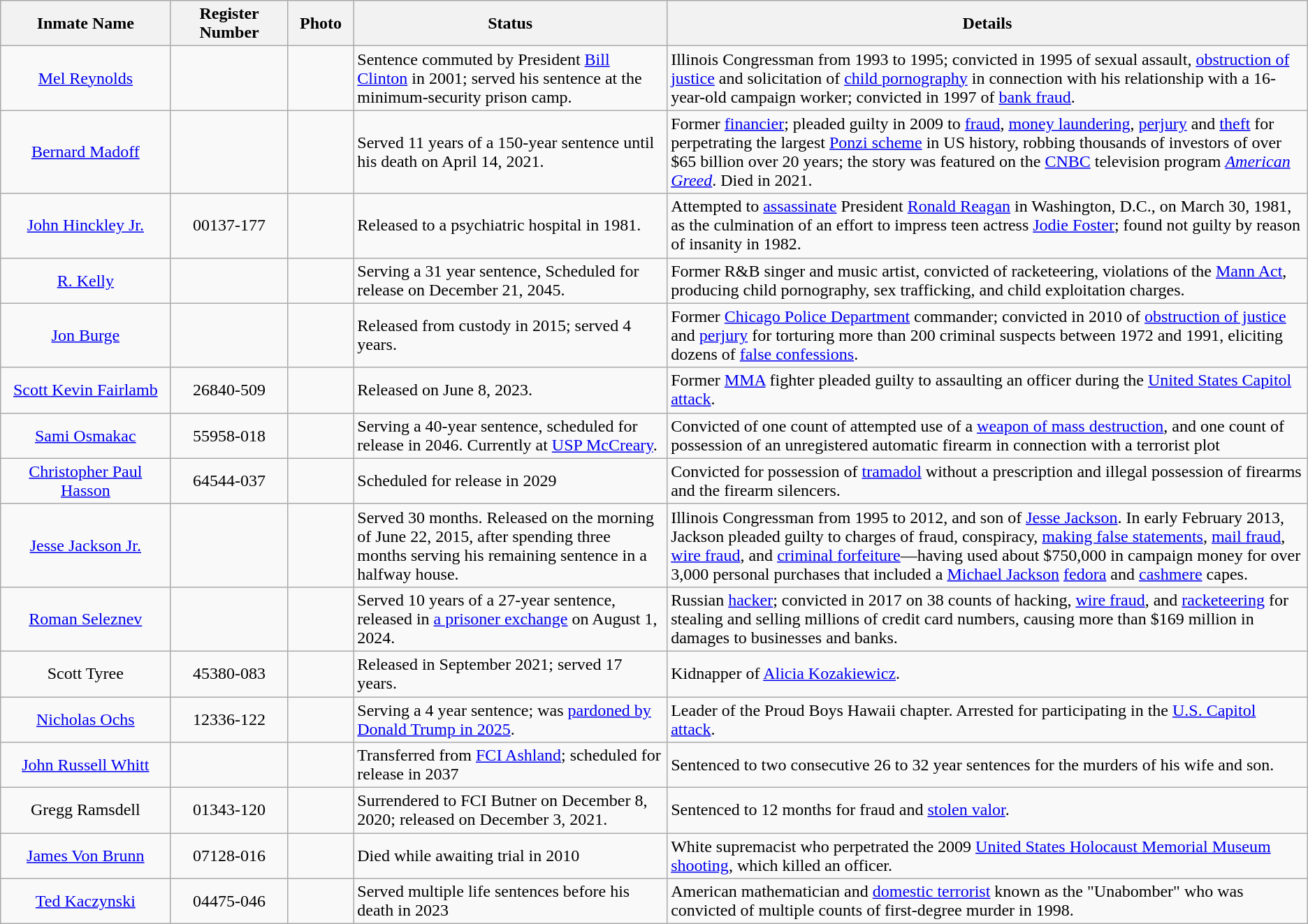<table class="wikitable sortable">
<tr>
<th width=13%>Inmate Name</th>
<th width=9%>Register Number</th>
<th width=5%>Photo</th>
<th width=24%>Status</th>
<th width=54%>Details</th>
</tr>
<tr>
<td style="text-align:center;"><a href='#'>Mel Reynolds</a></td>
<td style="text-align:center;"></td>
<td style="text-align:center;"></td>
<td>Sentence commuted by President <a href='#'>Bill Clinton</a> in 2001; served his sentence at the minimum-security prison camp.</td>
<td>Illinois Congressman from 1993 to 1995; convicted in 1995 of sexual assault, <a href='#'>obstruction of justice</a> and solicitation of <a href='#'>child pornography</a> in connection with his relationship with a 16-year-old campaign worker; convicted in 1997 of <a href='#'>bank fraud</a>.</td>
</tr>
<tr>
<td align="center"><a href='#'>Bernard Madoff</a></td>
<td align="center"></td>
<td style="text-align:center;"></td>
<td>Served 11 years of a 150-year sentence until his death on April 14, 2021.</td>
<td>Former <a href='#'>financier</a>; pleaded guilty in 2009 to <a href='#'>fraud</a>, <a href='#'>money laundering</a>, <a href='#'>perjury</a> and <a href='#'>theft</a> for perpetrating the largest <a href='#'>Ponzi scheme</a> in US history, robbing thousands of investors of over $65 billion over 20 years; the story was featured on the <a href='#'>CNBC</a> television program <em><a href='#'>American Greed</a></em>. Died in 2021.</td>
</tr>
<tr>
<td style="text-align:center;"><a href='#'>John Hinckley Jr.</a></td>
<td style="text-align:center;">00137-177</td>
<td></td>
<td>Released to a psychiatric hospital in 1981.</td>
<td>Attempted to <a href='#'>assassinate</a> President <a href='#'>Ronald Reagan</a> in Washington, D.C., on March 30, 1981, as the culmination of an effort to impress teen actress <a href='#'>Jodie Foster</a>; found not guilty by reason of insanity in 1982.</td>
</tr>
<tr>
<td style="text-align:center;"><a href='#'>R. Kelly</a></td>
<td style="text-align:center;"></td>
<td style="text-align:center;"></td>
<td>Serving a 31 year sentence, Scheduled for release on December 21, 2045.</td>
<td>Former R&B singer and music artist, convicted of racketeering, violations of the <a href='#'>Mann Act</a>, producing child pornography, sex trafficking, and child exploitation charges.</td>
</tr>
<tr>
<td style="text-align:center;"><a href='#'>Jon Burge</a></td>
<td style="text-align:center;"></td>
<td style="text-align:center;"></td>
<td>Released from custody in 2015; served 4 years.</td>
<td>Former <a href='#'>Chicago Police Department</a> commander; convicted in 2010 of <a href='#'>obstruction of justice</a> and <a href='#'>perjury</a> for torturing more than 200 criminal suspects between 1972 and 1991, eliciting dozens of <a href='#'>false confessions</a>.</td>
</tr>
<tr>
<td style="text-align:center;"><a href='#'>Scott Kevin Fairlamb</a></td>
<td style="text-align:center;">26840-509</td>
<td style="text-align:center;"></td>
<td>Released on June 8, 2023.</td>
<td>Former <a href='#'>MMA</a> fighter pleaded guilty to assaulting an officer during the <a href='#'>United States Capitol attack</a>.</td>
</tr>
<tr>
<td style="text-align:center;"><a href='#'>Sami Osmakac</a></td>
<td style="text-align:center;">55958-018</td>
<td style="text-align:center;"></td>
<td>Serving a 40-year sentence, scheduled for release in 2046. Currently at <a href='#'>USP McCreary</a>.</td>
<td>Convicted of one count of attempted use of a <a href='#'>weapon of mass destruction</a>, and one count of possession of an unregistered automatic firearm in connection with a terrorist plot</td>
</tr>
<tr>
<td style="text-align:center;"><a href='#'>Christopher Paul Hasson</a></td>
<td style="text-align:center;">64544-037</td>
<td style="text-align:center;"></td>
<td>Scheduled for release in 2029</td>
<td>Convicted for possession of <a href='#'>tramadol</a> without a prescription and illegal possession of firearms and the firearm silencers.</td>
</tr>
<tr>
<td align="center"><a href='#'>Jesse Jackson Jr.</a></td>
<td align="center"></td>
<td style="text-align:center;"></td>
<td>Served 30 months. Released on the morning of June 22, 2015, after spending three months serving his remaining sentence in a halfway house.</td>
<td>Illinois Congressman from 1995 to 2012, and son of <a href='#'>Jesse Jackson</a>. In early February 2013, Jackson pleaded guilty to charges of fraud, conspiracy, <a href='#'>making false statements</a>, <a href='#'>mail fraud</a>, <a href='#'>wire fraud</a>, and <a href='#'>criminal forfeiture</a>—having used about $750,000 in campaign money for over 3,000 personal purchases that included a <a href='#'>Michael Jackson</a> <a href='#'>fedora</a> and <a href='#'>cashmere</a> capes.</td>
</tr>
<tr>
<td align="center"><a href='#'>Roman Seleznev</a></td>
<td align="center"></td>
<td align="center"></td>
<td>Served 10 years of a 27-year sentence, released in <a href='#'>a prisoner exchange</a> on August 1, 2024.</td>
<td>Russian <a href='#'>hacker</a>; convicted in 2017 on 38 counts of hacking, <a href='#'>wire fraud</a>, and <a href='#'>racketeering</a> for stealing and selling millions of credit card numbers, causing more than $169 million in damages to businesses and banks.</td>
</tr>
<tr>
<td align="center">Scott Tyree</td>
<td style="text-align:center;">45380-083</td>
<td style="text-align:center;"></td>
<td>Released in September 2021; served 17 years.</td>
<td>Kidnapper of <a href='#'>Alicia Kozakiewicz</a>.</td>
</tr>
<tr>
<td style="text-align:center;"><a href='#'>Nicholas Ochs</a></td>
<td style="text-align:center;">12336-122</td>
<td></td>
<td>Serving a 4 year sentence; was <a href='#'>pardoned by Donald Trump in 2025</a>.</td>
<td>Leader of the Proud Boys Hawaii chapter. Arrested for participating in the <a href='#'>U.S. Capitol attack</a>.</td>
</tr>
<tr>
<td align="center"><a href='#'>John Russell Whitt</a></td>
<td style="text-align:center;"></td>
<td style="text-align:center;"></td>
<td>Transferred from <a href='#'>FCI Ashland</a>; scheduled for release in 2037</td>
<td>Sentenced to two consecutive 26 to 32 year sentences for the murders of his wife and son.</td>
</tr>
<tr>
<td style="text-align:center;">Gregg Ramsdell</td>
<td style="text-align:center;">01343-120</td>
<td style="text-align:center;"></td>
<td>Surrendered to FCI Butner on December 8, 2020; released on December 3, 2021.</td>
<td>Sentenced to 12 months for fraud and <a href='#'>stolen valor</a>.</td>
</tr>
<tr>
<td style="text-align:center;"><a href='#'>James Von Brunn</a></td>
<td style="text-align:center;">07128-016</td>
<td style="text-align:center;"></td>
<td>Died while awaiting trial in 2010</td>
<td>White supremacist who perpetrated the 2009 <a href='#'>United States Holocaust Memorial Museum shooting</a>, which killed an officer.</td>
</tr>
<tr>
<td style="text-align:center;"><a href='#'>Ted Kaczynski</a></td>
<td style="text-align:center;">04475-046</td>
<td style="text-align:center;"></td>
<td>Served multiple life sentences before his death in 2023</td>
<td>American mathematician and <a href='#'>domestic terrorist</a> known as the "Unabomber" who was convicted of multiple counts of first-degree murder in 1998.</td>
</tr>
</table>
